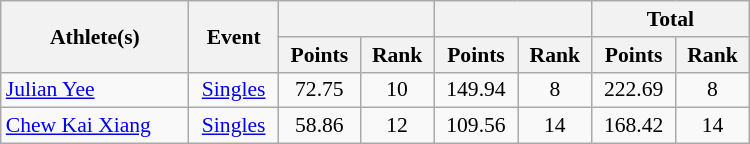<table class="wikitable" style="font-size:90%; text-align:center; width:500px">
<tr>
<th rowspan="2">Athlete(s)</th>
<th rowspan="2">Event</th>
<th colspan="2"></th>
<th colspan="2"></th>
<th colspan="2">Total</th>
</tr>
<tr>
<th>Points</th>
<th>Rank</th>
<th>Points</th>
<th>Rank</th>
<th>Points</th>
<th>Rank</th>
</tr>
<tr>
<td align=left><a href='#'>Julian Yee</a></td>
<td><a href='#'>Singles</a></td>
<td>72.75</td>
<td>10</td>
<td>149.94</td>
<td>8</td>
<td>222.69</td>
<td>8</td>
</tr>
<tr>
<td align=left><a href='#'>Chew Kai Xiang</a></td>
<td><a href='#'>Singles</a></td>
<td>58.86</td>
<td>12</td>
<td>109.56</td>
<td>14</td>
<td>168.42</td>
<td>14</td>
</tr>
</table>
